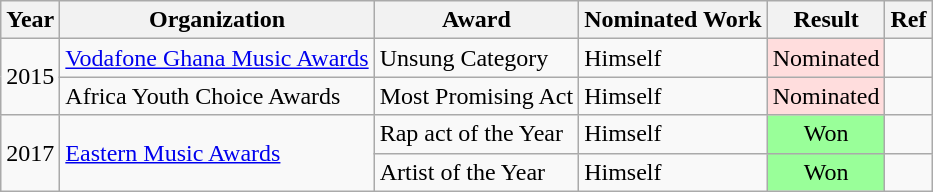<table class="wikitable">
<tr>
<th>Year</th>
<th>Organization</th>
<th>Award</th>
<th>Nominated Work</th>
<th>Result</th>
<th>Ref</th>
</tr>
<tr>
<td rowspan="2">2015</td>
<td><a href='#'>Vodafone Ghana Music Awards</a></td>
<td>Unsung Category</td>
<td>Himself</td>
<td style="background: #FDD; color: black; vertical-align: middle; text-align: center; " class="no table-no2">Nominated</td>
<td></td>
</tr>
<tr>
<td>Africa Youth Choice Awards</td>
<td>Most Promising Act</td>
<td>Himself</td>
<td style="background: #FDD; color: black; vertical-align: middle; text-align: center; " class="no table-no2">Nominated</td>
<td></td>
</tr>
<tr>
<td rowspan="2">2017</td>
<td rowspan="2"><a href='#'>Eastern Music Awards</a></td>
<td>Rap act of the Year</td>
<td>Himself</td>
<td style="background: #99FF99; color: black; vertical-align: middle; text-align: center; " class="yes table-yes2">Won</td>
<td></td>
</tr>
<tr>
<td>Artist of the Year</td>
<td>Himself</td>
<td style="background: #99FF99; color: black; vertical-align: middle; text-align: center; " class="yes table-yes2">Won</td>
<td></td>
</tr>
</table>
